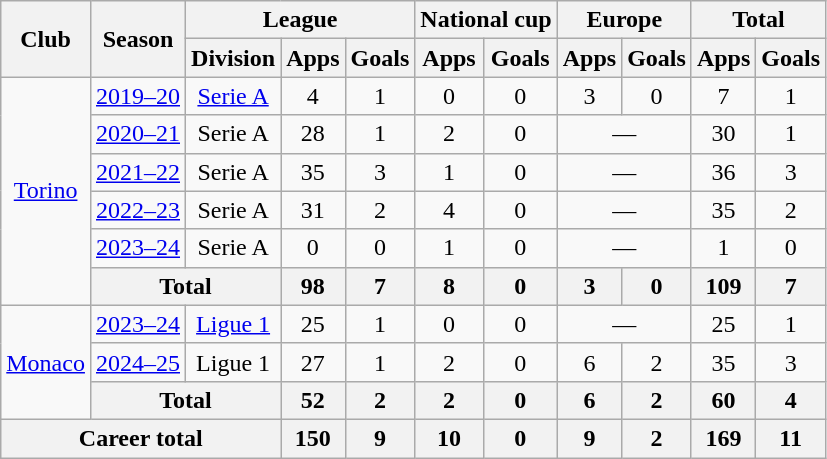<table class="wikitable" style="text-align:center">
<tr>
<th rowspan="2">Club</th>
<th rowspan="2">Season</th>
<th colspan="3">League</th>
<th colspan="2">National cup</th>
<th colspan="2">Europe</th>
<th colspan="2">Total</th>
</tr>
<tr>
<th>Division</th>
<th>Apps</th>
<th>Goals</th>
<th>Apps</th>
<th>Goals</th>
<th>Apps</th>
<th>Goals</th>
<th>Apps</th>
<th>Goals</th>
</tr>
<tr>
<td rowspan="6"><a href='#'>Torino</a></td>
<td><a href='#'>2019–20</a></td>
<td><a href='#'>Serie A</a></td>
<td>4</td>
<td>1</td>
<td>0</td>
<td>0</td>
<td>3</td>
<td>0</td>
<td>7</td>
<td>1</td>
</tr>
<tr>
<td><a href='#'>2020–21</a></td>
<td>Serie A</td>
<td>28</td>
<td>1</td>
<td>2</td>
<td>0</td>
<td colspan="2">—</td>
<td>30</td>
<td>1</td>
</tr>
<tr>
<td><a href='#'>2021–22</a></td>
<td>Serie A</td>
<td>35</td>
<td>3</td>
<td>1</td>
<td>0</td>
<td colspan="2">—</td>
<td>36</td>
<td>3</td>
</tr>
<tr>
<td><a href='#'>2022–23</a></td>
<td>Serie A</td>
<td>31</td>
<td>2</td>
<td>4</td>
<td>0</td>
<td colspan="2">—</td>
<td>35</td>
<td>2</td>
</tr>
<tr>
<td><a href='#'>2023–24</a></td>
<td>Serie A</td>
<td>0</td>
<td>0</td>
<td>1</td>
<td>0</td>
<td colspan="2">—</td>
<td>1</td>
<td>0</td>
</tr>
<tr>
<th colspan="2">Total</th>
<th>98</th>
<th>7</th>
<th>8</th>
<th>0</th>
<th>3</th>
<th>0</th>
<th>109</th>
<th>7</th>
</tr>
<tr>
<td rowspan="3"><a href='#'>Monaco</a></td>
<td><a href='#'>2023–24</a></td>
<td><a href='#'>Ligue 1</a></td>
<td>25</td>
<td>1</td>
<td>0</td>
<td>0</td>
<td colspan="2">—</td>
<td>25</td>
<td>1</td>
</tr>
<tr>
<td><a href='#'>2024–25</a></td>
<td>Ligue 1</td>
<td>27</td>
<td>1</td>
<td>2</td>
<td>0</td>
<td>6</td>
<td>2</td>
<td>35</td>
<td>3</td>
</tr>
<tr>
<th colspan="2">Total</th>
<th>52</th>
<th>2</th>
<th>2</th>
<th>0</th>
<th>6</th>
<th>2</th>
<th>60</th>
<th>4</th>
</tr>
<tr>
<th colspan="3">Career total</th>
<th>150</th>
<th>9</th>
<th>10</th>
<th>0</th>
<th>9</th>
<th>2</th>
<th>169</th>
<th>11</th>
</tr>
</table>
